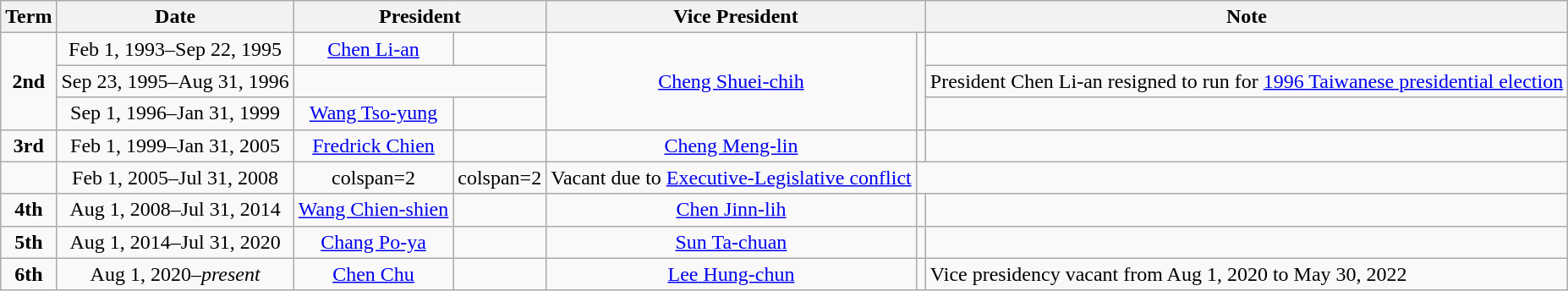<table class=wikitable style="text-align:center;">
<tr>
<th>Term</th>
<th>Date</th>
<th colspan=2>President</th>
<th colspan=2>Vice President</th>
<th>Note</th>
</tr>
<tr>
<td rowspan=3><strong>2nd</strong></td>
<td>Feb 1, 1993–Sep 22, 1995</td>
<td><a href='#'>Chen Li-an</a></td>
<td></td>
<td rowspan=3><a href='#'>Cheng Shuei-chih</a></td>
<td rowspan=3></td>
<td align=left></td>
</tr>
<tr>
<td>Sep 23, 1995–Aug 31, 1996</td>
<td colspan=2></td>
<td align=left>President Chen Li-an resigned to run for <a href='#'>1996 Taiwanese presidential election</a></td>
</tr>
<tr>
<td>Sep 1, 1996–Jan 31, 1999</td>
<td><a href='#'>Wang Tso-yung</a></td>
<td></td>
<td align=left></td>
</tr>
<tr>
<td><strong>3rd</strong></td>
<td>Feb 1, 1999–Jan 31, 2005</td>
<td><a href='#'>Fredrick Chien</a></td>
<td></td>
<td><a href='#'>Cheng Meng-lin</a></td>
<td></td>
<td align=left></td>
</tr>
<tr>
<td></td>
<td>Feb 1, 2005–Jul 31, 2008</td>
<td>colspan=2 </td>
<td>colspan=2 </td>
<td align=left>Vacant due to <a href='#'>Executive-Legislative conflict</a></td>
</tr>
<tr>
<td><strong>4th</strong></td>
<td>Aug 1, 2008–Jul 31, 2014</td>
<td><a href='#'>Wang Chien-shien</a></td>
<td></td>
<td><a href='#'>Chen Jinn-lih</a></td>
<td></td>
<td align=left></td>
</tr>
<tr>
<td><strong>5th</strong></td>
<td>Aug 1, 2014–Jul 31, 2020</td>
<td><a href='#'>Chang Po-ya</a></td>
<td></td>
<td><a href='#'>Sun Ta-chuan</a></td>
<td></td>
<td align=left></td>
</tr>
<tr>
<td><strong>6th</strong></td>
<td>Aug 1, 2020–<em>present</em></td>
<td><a href='#'>Chen Chu</a></td>
<td></td>
<td><a href='#'>Lee Hung-chun</a></td>
<td></td>
<td align=left>Vice presidency vacant from Aug 1, 2020 to May 30, 2022</td>
</tr>
</table>
